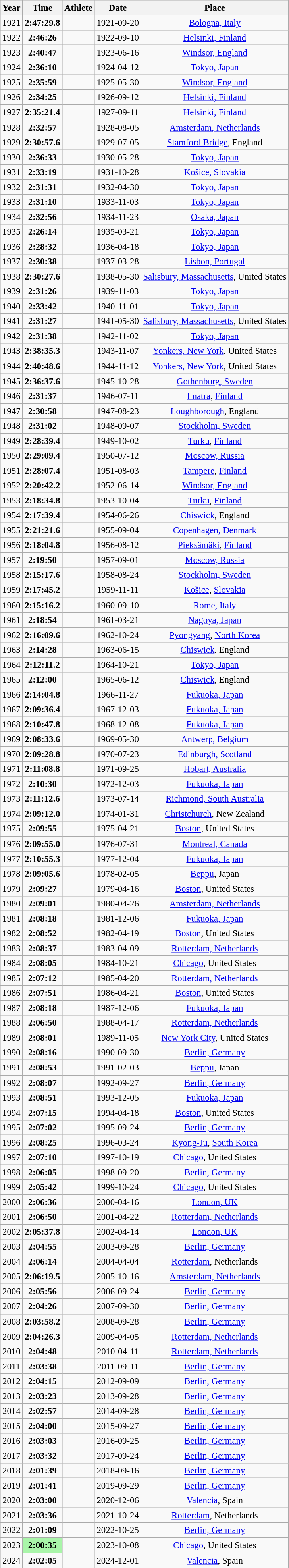<table class="wikitable sortable" style="font-size:95%; text-align:center;">
<tr>
<th>Year</th>
<th>Time</th>
<th>Athlete</th>
<th>Date</th>
<th>Place</th>
</tr>
<tr>
<td>1921</td>
<td><strong>2:47:29.8</strong></td>
<td align=left></td>
<td>1921-09-20</td>
<td><a href='#'>Bologna, Italy</a></td>
</tr>
<tr>
<td>1922</td>
<td><strong>2:46:26</strong></td>
<td align=left></td>
<td>1922-09-10</td>
<td><a href='#'>Helsinki, Finland</a></td>
</tr>
<tr>
<td>1923</td>
<td><strong>2:40:47</strong></td>
<td align=left></td>
<td>1923-06-16</td>
<td><a href='#'>Windsor, England</a></td>
</tr>
<tr>
<td>1924</td>
<td><strong>2:36:10</strong></td>
<td align=left></td>
<td>1924-04-12</td>
<td><a href='#'>Tokyo, Japan</a></td>
</tr>
<tr>
<td>1925</td>
<td><strong>2:35:59</strong></td>
<td align=left></td>
<td>1925-05-30</td>
<td><a href='#'>Windsor, England</a></td>
</tr>
<tr>
<td>1926</td>
<td><strong>2:34:25</strong></td>
<td align=left></td>
<td>1926-09-12</td>
<td><a href='#'>Helsinki, Finland</a></td>
</tr>
<tr>
<td>1927</td>
<td><strong>2:35:21.4</strong></td>
<td align=left></td>
<td>1927-09-11</td>
<td><a href='#'>Helsinki, Finland</a></td>
</tr>
<tr>
<td>1928</td>
<td><strong>2:32:57</strong></td>
<td align=left></td>
<td>1928-08-05</td>
<td><a href='#'>Amsterdam, Netherlands</a></td>
</tr>
<tr>
<td>1929</td>
<td><strong>2:30:57.6</strong></td>
<td align=left></td>
<td>1929-07-05</td>
<td><a href='#'>Stamford Bridge</a>, England</td>
</tr>
<tr>
<td>1930</td>
<td><strong>2:36:33</strong></td>
<td align=left></td>
<td>1930-05-28</td>
<td><a href='#'>Tokyo, Japan</a></td>
</tr>
<tr>
<td>1931</td>
<td><strong>2:33:19</strong></td>
<td align=left></td>
<td>1931-10-28</td>
<td><a href='#'>Košice, Slovakia</a></td>
</tr>
<tr>
<td>1932</td>
<td><strong>2:31:31</strong></td>
<td align=left></td>
<td>1932-04-30</td>
<td><a href='#'>Tokyo, Japan</a></td>
</tr>
<tr>
<td>1933</td>
<td><strong>2:31:10</strong></td>
<td align=left></td>
<td>1933-11-03</td>
<td><a href='#'>Tokyo, Japan</a></td>
</tr>
<tr>
<td>1934</td>
<td><strong>2:32:56</strong></td>
<td align=left></td>
<td>1934-11-23</td>
<td><a href='#'>Osaka, Japan</a></td>
</tr>
<tr>
<td>1935</td>
<td><strong>2:26:14</strong></td>
<td align=left></td>
<td>1935-03-21</td>
<td><a href='#'>Tokyo, Japan</a></td>
</tr>
<tr>
<td>1936</td>
<td><strong>2:28:32</strong></td>
<td align=left></td>
<td>1936-04-18</td>
<td><a href='#'>Tokyo, Japan</a></td>
</tr>
<tr>
<td>1937</td>
<td><strong>2:30:38</strong></td>
<td align=left></td>
<td>1937-03-28</td>
<td><a href='#'>Lisbon, Portugal</a></td>
</tr>
<tr>
<td>1938</td>
<td><strong>2:30:27.6</strong></td>
<td align=left></td>
<td>1938-05-30</td>
<td><a href='#'>Salisbury, Massachusetts</a>, United States</td>
</tr>
<tr>
<td>1939</td>
<td><strong>2:31:26</strong></td>
<td align=left></td>
<td>1939-11-03</td>
<td><a href='#'>Tokyo, Japan</a></td>
</tr>
<tr>
<td>1940</td>
<td><strong>2:33:42</strong></td>
<td align=left></td>
<td>1940-11-01</td>
<td><a href='#'>Tokyo, Japan</a></td>
</tr>
<tr>
<td>1941</td>
<td><strong>2:31:27</strong></td>
<td align=left></td>
<td>1941-05-30</td>
<td><a href='#'>Salisbury, Massachusetts</a>, United States</td>
</tr>
<tr>
<td>1942</td>
<td><strong>2:31:38</strong></td>
<td align=left></td>
<td>1942-11-02</td>
<td><a href='#'>Tokyo, Japan</a></td>
</tr>
<tr>
<td>1943</td>
<td><strong>2:38:35.3</strong></td>
<td align=left></td>
<td>1943-11-07</td>
<td><a href='#'>Yonkers, New York</a>, United States</td>
</tr>
<tr>
<td>1944</td>
<td><strong>2:40:48.6</strong></td>
<td align=left></td>
<td>1944-11-12</td>
<td><a href='#'>Yonkers, New York</a>, United States</td>
</tr>
<tr>
<td>1945</td>
<td><strong>2:36:37.6</strong></td>
<td align=left></td>
<td>1945-10-28</td>
<td><a href='#'>Gothenburg, Sweden</a></td>
</tr>
<tr>
<td>1946</td>
<td><strong>2:31:37</strong></td>
<td align=left></td>
<td>1946-07-11</td>
<td><a href='#'>Imatra</a>, <a href='#'>Finland</a></td>
</tr>
<tr>
<td>1947</td>
<td><strong>2:30:58</strong></td>
<td align=left></td>
<td>1947-08-23</td>
<td><a href='#'>Loughborough</a>, England</td>
</tr>
<tr>
<td>1948</td>
<td><strong>2:31:02</strong></td>
<td align=left></td>
<td>1948-09-07</td>
<td><a href='#'>Stockholm, Sweden</a></td>
</tr>
<tr>
<td>1949</td>
<td><strong>2:28:39.4</strong></td>
<td align=left></td>
<td>1949-10-02</td>
<td><a href='#'>Turku</a>, <a href='#'>Finland</a></td>
</tr>
<tr>
<td>1950</td>
<td><strong>2:29:09.4</strong></td>
<td align=left></td>
<td>1950-07-12</td>
<td><a href='#'>Moscow, Russia</a></td>
</tr>
<tr>
<td>1951</td>
<td><strong>2:28:07.4</strong></td>
<td align=left></td>
<td>1951-08-03</td>
<td><a href='#'>Tampere</a>, <a href='#'>Finland</a></td>
</tr>
<tr>
<td>1952</td>
<td><strong>2:20:42.2</strong></td>
<td align=left></td>
<td>1952-06-14</td>
<td><a href='#'>Windsor, England</a></td>
</tr>
<tr>
<td>1953</td>
<td><strong>2:18:34.8</strong></td>
<td align=left></td>
<td>1953-10-04</td>
<td><a href='#'>Turku</a>, <a href='#'>Finland</a></td>
</tr>
<tr>
<td>1954</td>
<td><strong>2:17:39.4</strong></td>
<td align=left></td>
<td>1954-06-26</td>
<td><a href='#'>Chiswick</a>, England</td>
</tr>
<tr>
<td>1955</td>
<td><strong>2:21:21.6</strong></td>
<td align=left></td>
<td>1955-09-04</td>
<td><a href='#'>Copenhagen, Denmark</a></td>
</tr>
<tr>
<td>1956</td>
<td><strong>2:18:04.8</strong></td>
<td align=left></td>
<td>1956-08-12</td>
<td><a href='#'>Pieksämäki</a>, <a href='#'>Finland</a></td>
</tr>
<tr>
<td>1957</td>
<td><strong>2:19:50</strong></td>
<td align=left></td>
<td>1957-09-01</td>
<td><a href='#'>Moscow, Russia</a></td>
</tr>
<tr>
<td>1958</td>
<td><strong>2:15:17.6</strong></td>
<td align=left></td>
<td>1958-08-24</td>
<td><a href='#'>Stockholm, Sweden</a></td>
</tr>
<tr>
<td>1959</td>
<td><strong>2:17:45.2</strong></td>
<td align=left></td>
<td>1959-11-11</td>
<td><a href='#'>Košice</a>, <a href='#'>Slovakia</a></td>
</tr>
<tr>
<td>1960</td>
<td><strong>2:15:16.2</strong></td>
<td align=left></td>
<td>1960-09-10</td>
<td><a href='#'>Rome, Italy</a></td>
</tr>
<tr>
<td>1961</td>
<td><strong>2:18:54</strong></td>
<td align=left></td>
<td>1961-03-21</td>
<td><a href='#'>Nagoya, Japan</a></td>
</tr>
<tr>
<td>1962</td>
<td><strong>2:16:09.6</strong></td>
<td align=left></td>
<td>1962-10-24</td>
<td><a href='#'>Pyongyang</a>, <a href='#'>North Korea</a></td>
</tr>
<tr>
<td>1963</td>
<td><strong>2:14:28</strong></td>
<td align=left></td>
<td>1963-06-15</td>
<td><a href='#'>Chiswick</a>, England</td>
</tr>
<tr>
<td>1964</td>
<td><strong>2:12:11.2</strong></td>
<td align=left></td>
<td>1964-10-21</td>
<td><a href='#'>Tokyo, Japan</a></td>
</tr>
<tr>
<td>1965</td>
<td><strong>2:12:00</strong></td>
<td align=left></td>
<td>1965-06-12</td>
<td><a href='#'>Chiswick</a>, England</td>
</tr>
<tr>
<td>1966</td>
<td><strong>2:14:04.8</strong></td>
<td align=left></td>
<td>1966-11-27</td>
<td><a href='#'>Fukuoka, Japan</a></td>
</tr>
<tr>
<td>1967</td>
<td><strong>2:09:36.4</strong></td>
<td align=left></td>
<td>1967-12-03</td>
<td><a href='#'>Fukuoka, Japan</a></td>
</tr>
<tr>
<td>1968</td>
<td><strong>2:10:47.8</strong></td>
<td align=left></td>
<td>1968-12-08</td>
<td><a href='#'>Fukuoka, Japan</a></td>
</tr>
<tr>
<td>1969</td>
<td><strong>2:08:33.6</strong></td>
<td align=left></td>
<td>1969-05-30</td>
<td><a href='#'>Antwerp, Belgium</a></td>
</tr>
<tr>
<td>1970</td>
<td><strong>2:09:28.8</strong></td>
<td align=left></td>
<td>1970-07-23</td>
<td><a href='#'>Edinburgh, Scotland</a></td>
</tr>
<tr>
<td>1971</td>
<td><strong>2:11:08.8</strong></td>
<td align=left></td>
<td>1971-09-25</td>
<td><a href='#'>Hobart, Australia</a></td>
</tr>
<tr>
<td>1972</td>
<td><strong>2:10:30</strong></td>
<td align=left></td>
<td>1972-12-03</td>
<td><a href='#'>Fukuoka, Japan</a></td>
</tr>
<tr>
<td>1973</td>
<td><strong>2:11:12.6</strong></td>
<td align=left></td>
<td>1973-07-14</td>
<td><a href='#'>Richmond, South Australia</a></td>
</tr>
<tr>
<td>1974</td>
<td><strong>2:09:12.0</strong></td>
<td align=left></td>
<td>1974-01-31</td>
<td><a href='#'>Christchurch</a>, New Zealand</td>
</tr>
<tr>
<td>1975</td>
<td><strong>2:09:55</strong></td>
<td align=left></td>
<td>1975-04-21</td>
<td><a href='#'>Boston</a>, United States</td>
</tr>
<tr>
<td>1976</td>
<td><strong>2:09:55.0</strong></td>
<td align=left></td>
<td>1976-07-31</td>
<td><a href='#'>Montreal, Canada</a></td>
</tr>
<tr>
<td>1977</td>
<td><strong>2:10:55.3</strong></td>
<td align=left></td>
<td>1977-12-04</td>
<td><a href='#'>Fukuoka, Japan</a></td>
</tr>
<tr>
<td>1978</td>
<td><strong>2:09:05.6</strong></td>
<td align=left></td>
<td>1978-02-05</td>
<td><a href='#'>Beppu</a>, Japan</td>
</tr>
<tr>
<td>1979</td>
<td><strong>2:09:27</strong></td>
<td align=left></td>
<td>1979-04-16</td>
<td><a href='#'>Boston</a>, United States</td>
</tr>
<tr>
<td>1980</td>
<td><strong>2:09:01</strong></td>
<td align=left></td>
<td>1980-04-26</td>
<td><a href='#'>Amsterdam, Netherlands</a></td>
</tr>
<tr>
<td>1981</td>
<td><strong>2:08:18</strong></td>
<td align=left></td>
<td>1981-12-06</td>
<td><a href='#'>Fukuoka, Japan</a></td>
</tr>
<tr>
<td>1982</td>
<td><strong>2:08:52</strong></td>
<td align=left></td>
<td>1982-04-19</td>
<td><a href='#'>Boston</a>, United States</td>
</tr>
<tr>
<td>1983</td>
<td><strong>2:08:37</strong></td>
<td align=left></td>
<td>1983-04-09</td>
<td><a href='#'>Rotterdam, Netherlands</a></td>
</tr>
<tr>
<td>1984</td>
<td><strong>2:08:05</strong></td>
<td align=left></td>
<td>1984-10-21</td>
<td><a href='#'>Chicago</a>, United States</td>
</tr>
<tr>
<td>1985</td>
<td><strong>2:07:12</strong></td>
<td align=left></td>
<td>1985-04-20</td>
<td><a href='#'>Rotterdam, Netherlands</a></td>
</tr>
<tr>
<td>1986</td>
<td><strong>2:07:51</strong></td>
<td align=left></td>
<td>1986-04-21</td>
<td><a href='#'>Boston</a>, United States</td>
</tr>
<tr>
<td>1987</td>
<td><strong>2:08:18</strong></td>
<td align=left></td>
<td>1987-12-06</td>
<td><a href='#'>Fukuoka, Japan</a></td>
</tr>
<tr>
<td>1988</td>
<td><strong>2:06:50</strong></td>
<td align=left></td>
<td>1988-04-17</td>
<td><a href='#'>Rotterdam, Netherlands</a></td>
</tr>
<tr>
<td>1989</td>
<td><strong>2:08:01</strong></td>
<td align=left></td>
<td>1989-11-05</td>
<td><a href='#'>New York City</a>, United States</td>
</tr>
<tr>
<td>1990</td>
<td><strong>2:08:16</strong></td>
<td align=left></td>
<td>1990-09-30</td>
<td><a href='#'>Berlin, Germany</a></td>
</tr>
<tr>
<td>1991</td>
<td><strong>2:08:53</strong></td>
<td align=left></td>
<td>1991-02-03</td>
<td><a href='#'>Beppu</a>, Japan</td>
</tr>
<tr>
<td>1992</td>
<td><strong>2:08:07</strong></td>
<td align=left></td>
<td>1992-09-27</td>
<td><a href='#'>Berlin, Germany</a></td>
</tr>
<tr>
<td>1993</td>
<td><strong>2:08:51</strong></td>
<td align=left></td>
<td>1993-12-05</td>
<td><a href='#'>Fukuoka, Japan</a></td>
</tr>
<tr>
<td>1994</td>
<td><strong>2:07:15</strong></td>
<td align=left></td>
<td>1994-04-18</td>
<td><a href='#'>Boston</a>, United States</td>
</tr>
<tr>
<td>1995</td>
<td><strong>2:07:02</strong></td>
<td align=left></td>
<td>1995-09-24</td>
<td><a href='#'>Berlin, Germany</a></td>
</tr>
<tr>
<td>1996</td>
<td><strong>2:08:25</strong></td>
<td align=left></td>
<td>1996-03-24</td>
<td><a href='#'>Kyong-Ju</a>, <a href='#'>South Korea</a></td>
</tr>
<tr>
<td>1997</td>
<td><strong>2:07:10</strong></td>
<td align=left></td>
<td>1997-10-19</td>
<td><a href='#'>Chicago</a>, United States</td>
</tr>
<tr>
<td>1998</td>
<td><strong>2:06:05</strong></td>
<td align=left></td>
<td>1998-09-20</td>
<td><a href='#'>Berlin, Germany</a></td>
</tr>
<tr>
<td>1999</td>
<td><strong>2:05:42</strong></td>
<td align=left></td>
<td>1999-10-24</td>
<td><a href='#'>Chicago</a>, United States</td>
</tr>
<tr>
<td>2000</td>
<td><strong>2:06:36</strong></td>
<td align=left></td>
<td>2000-04-16</td>
<td><a href='#'>London, UK</a></td>
</tr>
<tr>
<td>2001</td>
<td><strong>2:06:50</strong></td>
<td align=left></td>
<td>2001-04-22</td>
<td><a href='#'>Rotterdam, Netherlands</a></td>
</tr>
<tr>
<td>2002</td>
<td><strong>2:05:37.8</strong></td>
<td align=left></td>
<td>2002-04-14</td>
<td><a href='#'>London, UK</a></td>
</tr>
<tr>
<td>2003</td>
<td><strong>2:04:55</strong></td>
<td align=left></td>
<td>2003-09-28</td>
<td><a href='#'>Berlin, Germany</a></td>
</tr>
<tr>
<td>2004</td>
<td><strong>2:06:14</strong></td>
<td align=left></td>
<td>2004-04-04</td>
<td><a href='#'>Rotterdam</a>, Netherlands</td>
</tr>
<tr>
<td>2005</td>
<td><strong>2:06:19.5</strong></td>
<td align=left></td>
<td>2005-10-16</td>
<td><a href='#'>Amsterdam, Netherlands</a></td>
</tr>
<tr>
<td>2006</td>
<td><strong>2:05:56</strong></td>
<td align=left></td>
<td>2006-09-24</td>
<td><a href='#'>Berlin, Germany</a></td>
</tr>
<tr>
<td>2007</td>
<td><strong>2:04:26</strong></td>
<td align=left></td>
<td>2007-09-30</td>
<td><a href='#'>Berlin, Germany</a></td>
</tr>
<tr>
<td>2008</td>
<td><strong>2:03:58.2</strong></td>
<td align=left></td>
<td>2008-09-28</td>
<td><a href='#'>Berlin, Germany</a></td>
</tr>
<tr>
<td>2009</td>
<td><strong>2:04:26.3</strong></td>
<td align=left></td>
<td>2009-04-05</td>
<td><a href='#'>Rotterdam, Netherlands</a></td>
</tr>
<tr>
<td>2010</td>
<td><strong>2:04:48</strong></td>
<td align=left></td>
<td>2010-04-11</td>
<td><a href='#'>Rotterdam, Netherlands</a></td>
</tr>
<tr>
<td>2011</td>
<td><strong>2:03:38</strong></td>
<td align=left></td>
<td>2011-09-11</td>
<td><a href='#'>Berlin, Germany</a></td>
</tr>
<tr>
<td>2012</td>
<td><strong>2:04:15</strong></td>
<td align=left></td>
<td>2012-09-09</td>
<td><a href='#'>Berlin, Germany</a></td>
</tr>
<tr>
<td>2013</td>
<td><strong>2:03:23</strong></td>
<td align=left></td>
<td>2013-09-28</td>
<td><a href='#'>Berlin, Germany</a></td>
</tr>
<tr>
<td>2014</td>
<td><strong>2:02:57</strong></td>
<td align=left></td>
<td>2014-09-28</td>
<td><a href='#'>Berlin, Germany</a></td>
</tr>
<tr>
<td>2015</td>
<td><strong>2:04:00</strong></td>
<td align=left></td>
<td>2015-09-27</td>
<td><a href='#'>Berlin, Germany</a></td>
</tr>
<tr>
<td>2016</td>
<td><strong>2:03:03</strong></td>
<td align=left></td>
<td>2016-09-25</td>
<td><a href='#'>Berlin, Germany</a></td>
</tr>
<tr>
<td>2017</td>
<td><strong>2:03:32</strong></td>
<td align=left></td>
<td>2017-09-24</td>
<td><a href='#'>Berlin, Germany</a></td>
</tr>
<tr>
<td>2018</td>
<td><strong>2:01:39</strong></td>
<td align=left></td>
<td>2018-09-16</td>
<td><a href='#'>Berlin, Germany</a></td>
</tr>
<tr>
<td>2019</td>
<td><strong>2:01:41</strong></td>
<td align=left></td>
<td>2019-09-29</td>
<td><a href='#'>Berlin, Germany</a></td>
</tr>
<tr>
<td>2020</td>
<td><strong>2:03:00</strong></td>
<td align=left></td>
<td>2020-12-06</td>
<td><a href='#'>Valencia</a>, Spain</td>
</tr>
<tr>
<td>2021</td>
<td><strong>2:03:36</strong></td>
<td align=left></td>
<td>2021-10-24</td>
<td><a href='#'>Rotterdam</a>, Netherlands</td>
</tr>
<tr>
<td>2022</td>
<td><strong>2:01:09</strong></td>
<td align=left></td>
<td>2022-10-25</td>
<td><a href='#'>Berlin, Germany</a></td>
</tr>
<tr>
<td>2023</td>
<td bgcolor=#A9F5A9><strong>2:00:35</strong></td>
<td align=left></td>
<td>2023-10-08</td>
<td><a href='#'>Chicago</a>, United States</td>
</tr>
<tr>
<td>2024</td>
<td><strong>2:02:05</strong></td>
<td align=left></td>
<td>2024-12-01</td>
<td><a href='#'>Valencia</a>, Spain</td>
</tr>
</table>
